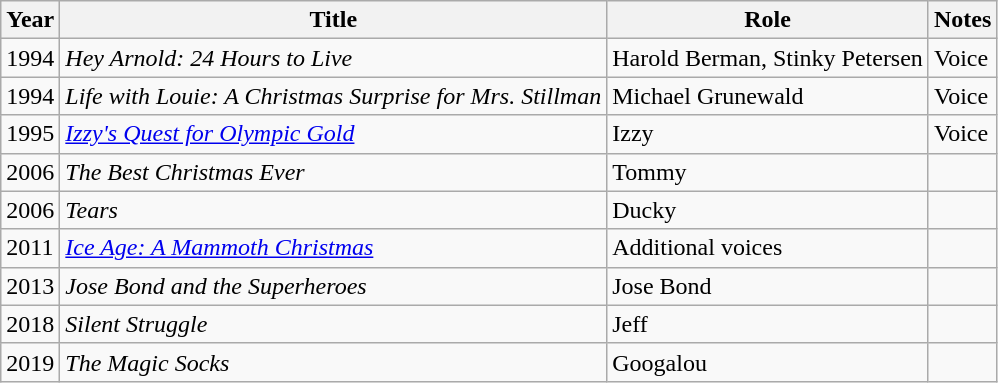<table class="wikitable sortable">
<tr>
<th>Year</th>
<th>Title</th>
<th>Role</th>
<th>Notes</th>
</tr>
<tr>
<td>1994</td>
<td><em>Hey Arnold: 24 Hours to Live</em></td>
<td>Harold Berman, Stinky Petersen</td>
<td>Voice</td>
</tr>
<tr>
<td>1994</td>
<td><em>Life with Louie: A Christmas Surprise for Mrs. Stillman</em></td>
<td>Michael Grunewald</td>
<td>Voice</td>
</tr>
<tr>
<td>1995</td>
<td><em><a href='#'>Izzy's Quest for Olympic Gold</a></em></td>
<td>Izzy</td>
<td>Voice</td>
</tr>
<tr>
<td>2006</td>
<td><em>The Best Christmas Ever</em></td>
<td>Tommy</td>
<td></td>
</tr>
<tr>
<td>2006</td>
<td><em>Tears</em></td>
<td>Ducky</td>
<td></td>
</tr>
<tr>
<td>2011</td>
<td><em><a href='#'>Ice Age: A Mammoth Christmas</a></em></td>
<td>Additional voices</td>
<td></td>
</tr>
<tr>
<td>2013</td>
<td><em>Jose Bond and the Superheroes</em></td>
<td>Jose Bond</td>
<td></td>
</tr>
<tr>
<td>2018</td>
<td><em>Silent Struggle</em></td>
<td>Jeff</td>
<td></td>
</tr>
<tr>
<td>2019</td>
<td><em>The Magic Socks</em></td>
<td>Googalou</td>
<td></td>
</tr>
</table>
